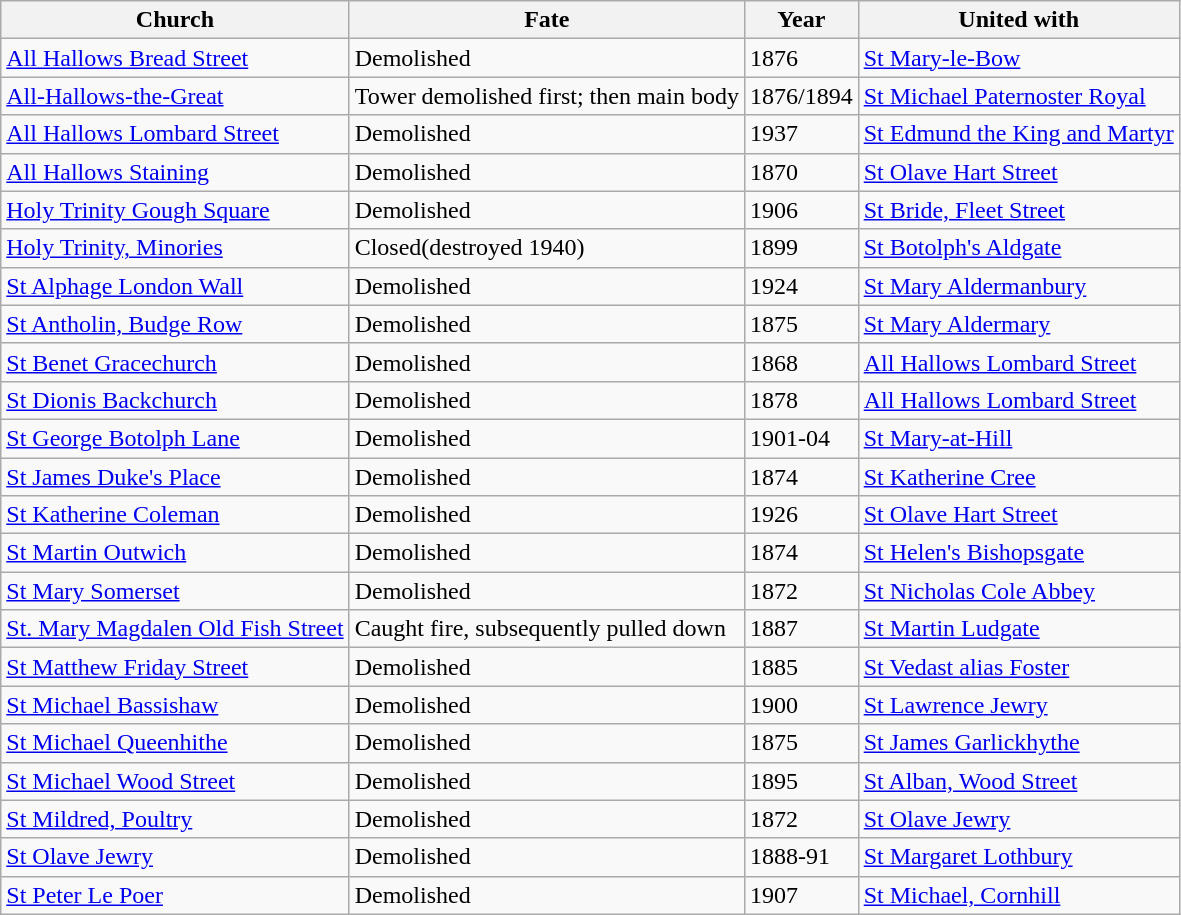<table class="wikitable">
<tr>
<th>Church</th>
<th>Fate</th>
<th>Year</th>
<th>United with</th>
</tr>
<tr>
<td><a href='#'>All Hallows Bread Street</a></td>
<td>Demolished</td>
<td>1876</td>
<td><a href='#'>St Mary-le-Bow</a></td>
</tr>
<tr>
<td><a href='#'>All-Hallows-the-Great</a></td>
<td>Tower demolished first; then main body</td>
<td>1876/1894</td>
<td><a href='#'>St Michael Paternoster Royal</a></td>
</tr>
<tr>
<td><a href='#'>All Hallows Lombard Street</a></td>
<td>Demolished</td>
<td>1937</td>
<td><a href='#'>St Edmund the King and Martyr</a></td>
</tr>
<tr>
<td><a href='#'>All Hallows Staining</a></td>
<td>Demolished</td>
<td>1870</td>
<td><a href='#'>St Olave Hart Street</a></td>
</tr>
<tr>
<td><a href='#'>Holy Trinity Gough Square</a></td>
<td>Demolished</td>
<td>1906</td>
<td><a href='#'>St Bride, Fleet Street</a></td>
</tr>
<tr>
<td><a href='#'>Holy Trinity, Minories</a></td>
<td>Closed(destroyed 1940)</td>
<td>1899</td>
<td><a href='#'>St Botolph's Aldgate</a></td>
</tr>
<tr>
<td><a href='#'>St Alphage London Wall</a></td>
<td>Demolished</td>
<td>1924</td>
<td><a href='#'>St Mary Aldermanbury</a></td>
</tr>
<tr>
<td><a href='#'>St Antholin, Budge Row</a></td>
<td>Demolished</td>
<td>1875</td>
<td><a href='#'>St Mary Aldermary</a></td>
</tr>
<tr>
<td><a href='#'>St Benet Gracechurch</a></td>
<td>Demolished</td>
<td>1868</td>
<td><a href='#'>All Hallows Lombard Street</a></td>
</tr>
<tr>
<td><a href='#'>St Dionis Backchurch</a></td>
<td>Demolished</td>
<td>1878</td>
<td><a href='#'>All Hallows Lombard Street</a></td>
</tr>
<tr>
<td><a href='#'>St George Botolph Lane</a></td>
<td>Demolished</td>
<td>1901-04</td>
<td><a href='#'>St Mary-at-Hill</a></td>
</tr>
<tr>
<td><a href='#'>St James Duke's Place</a></td>
<td>Demolished</td>
<td>1874</td>
<td><a href='#'>St Katherine Cree</a></td>
</tr>
<tr>
<td><a href='#'>St Katherine Coleman</a></td>
<td>Demolished</td>
<td>1926</td>
<td><a href='#'>St Olave Hart Street</a></td>
</tr>
<tr>
<td><a href='#'>St Martin Outwich</a></td>
<td>Demolished</td>
<td>1874</td>
<td><a href='#'>St Helen's Bishopsgate</a></td>
</tr>
<tr>
<td><a href='#'>St Mary Somerset</a></td>
<td>Demolished</td>
<td>1872</td>
<td><a href='#'>St Nicholas Cole Abbey</a></td>
</tr>
<tr>
<td><a href='#'>St. Mary Magdalen Old Fish Street</a></td>
<td>Caught fire, subsequently pulled down</td>
<td>1887</td>
<td><a href='#'>St Martin Ludgate</a></td>
</tr>
<tr>
<td><a href='#'>St Matthew Friday Street</a></td>
<td>Demolished</td>
<td>1885</td>
<td><a href='#'>St Vedast alias Foster</a></td>
</tr>
<tr>
<td><a href='#'>St Michael Bassishaw</a></td>
<td>Demolished</td>
<td>1900</td>
<td><a href='#'>St Lawrence Jewry</a></td>
</tr>
<tr>
<td><a href='#'>St Michael Queenhithe</a></td>
<td>Demolished</td>
<td>1875</td>
<td><a href='#'>St James Garlickhythe</a></td>
</tr>
<tr>
<td><a href='#'>St Michael Wood Street</a></td>
<td>Demolished</td>
<td>1895</td>
<td><a href='#'>St Alban, Wood Street</a></td>
</tr>
<tr>
<td><a href='#'>St Mildred, Poultry</a></td>
<td>Demolished</td>
<td>1872</td>
<td><a href='#'>St Olave Jewry</a></td>
</tr>
<tr>
<td><a href='#'>St Olave Jewry</a></td>
<td>Demolished</td>
<td>1888-91</td>
<td><a href='#'>St Margaret Lothbury</a></td>
</tr>
<tr>
<td><a href='#'>St Peter Le Poer</a></td>
<td>Demolished</td>
<td>1907</td>
<td><a href='#'>St Michael, Cornhill</a></td>
</tr>
</table>
